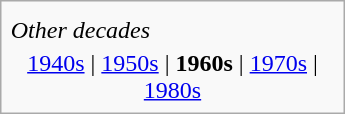<table class="infobox" width=230>
<tr>
<td></td>
</tr>
<tr>
<td><em>Other decades</em></td>
</tr>
<tr>
<td align="center"><a href='#'>1940s</a> | <a href='#'>1950s</a> | <strong>1960s</strong> | <a href='#'>1970s</a> | <a href='#'>1980s</a></td>
</tr>
</table>
